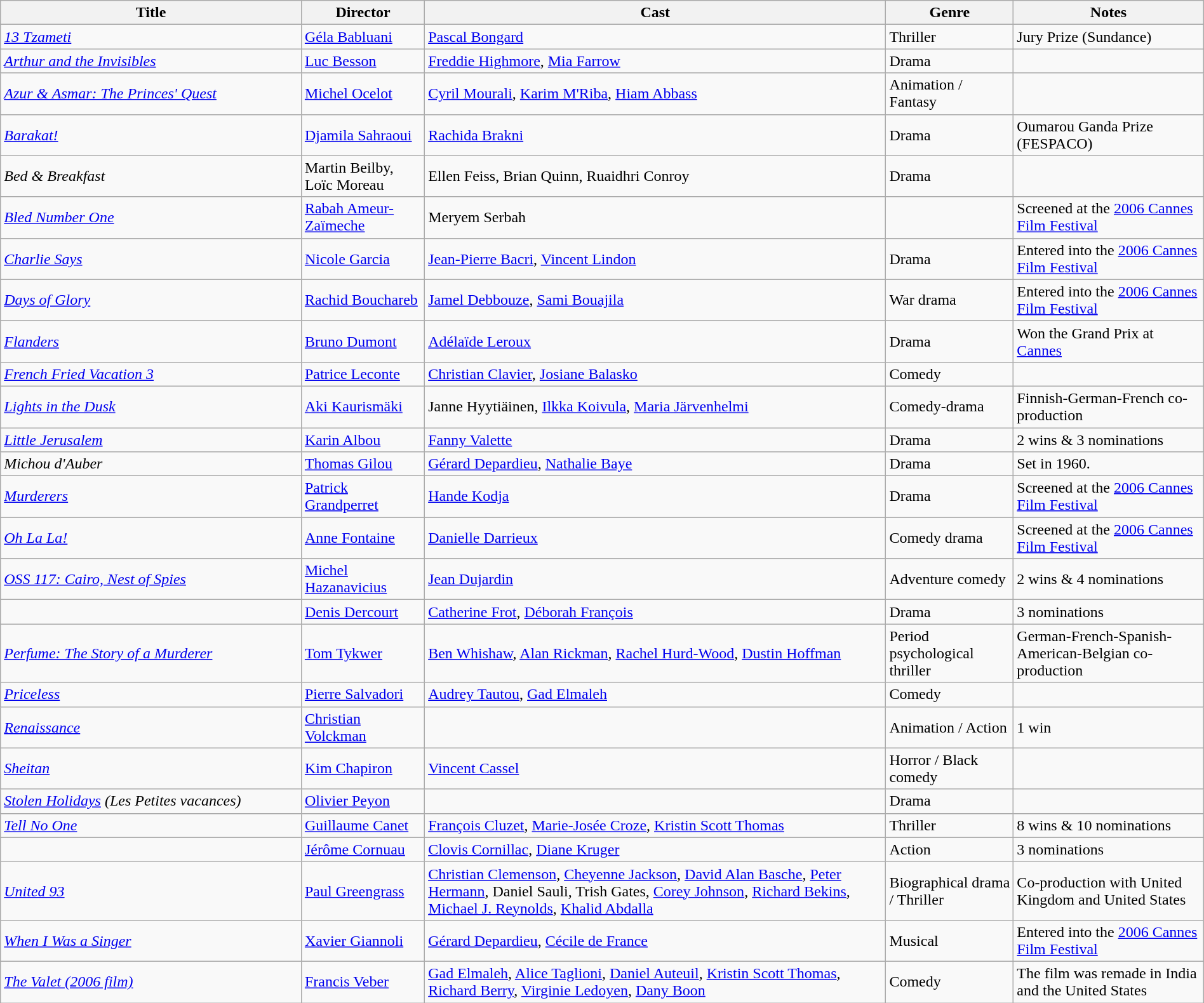<table class="wikitable sortable" width="100%">
<tr>
<th style="width: 25%;">Title</th>
<th>Director</th>
<th>Cast</th>
<th>Genre</th>
<th>Notes</th>
</tr>
<tr>
<td><em><a href='#'>13 Tzameti</a></em></td>
<td><a href='#'>Géla Babluani</a></td>
<td><a href='#'>Pascal Bongard</a></td>
<td>Thriller</td>
<td>Jury Prize (Sundance)</td>
</tr>
<tr>
<td><em><a href='#'>Arthur and the Invisibles</a></em></td>
<td><a href='#'>Luc Besson</a></td>
<td><a href='#'>Freddie Highmore</a>, <a href='#'>Mia Farrow</a></td>
<td>Drama</td>
<td></td>
</tr>
<tr>
<td><em><a href='#'>Azur & Asmar: The Princes' Quest</a></em></td>
<td><a href='#'>Michel Ocelot</a></td>
<td><a href='#'>Cyril Mourali</a>, <a href='#'>Karim M'Riba</a>, <a href='#'>Hiam Abbass</a></td>
<td>Animation / Fantasy</td>
<td></td>
</tr>
<tr>
<td><em><a href='#'>Barakat!</a></em></td>
<td><a href='#'>Djamila Sahraoui</a></td>
<td><a href='#'>Rachida Brakni</a></td>
<td>Drama</td>
<td>Oumarou Ganda Prize (FESPACO)</td>
</tr>
<tr>
<td><em>Bed & Breakfast</em></td>
<td>Martin Beilby, Loïc Moreau</td>
<td>Ellen Feiss, Brian Quinn, Ruaidhri Conroy</td>
<td>Drama</td>
<td></td>
</tr>
<tr>
<td><em><a href='#'>Bled Number One</a></em></td>
<td><a href='#'>Rabah Ameur-Zaïmeche</a></td>
<td>Meryem Serbah</td>
<td></td>
<td>Screened at the <a href='#'>2006 Cannes Film Festival</a></td>
</tr>
<tr>
<td><em><a href='#'>Charlie Says</a></em></td>
<td><a href='#'>Nicole Garcia</a></td>
<td><a href='#'>Jean-Pierre Bacri</a>, <a href='#'>Vincent Lindon</a></td>
<td>Drama</td>
<td>Entered into the <a href='#'>2006 Cannes Film Festival</a></td>
</tr>
<tr>
<td><em><a href='#'>Days of Glory</a></em></td>
<td><a href='#'>Rachid Bouchareb</a></td>
<td><a href='#'>Jamel Debbouze</a>, <a href='#'>Sami Bouajila</a></td>
<td>War drama</td>
<td>Entered into the <a href='#'>2006 Cannes Film Festival</a></td>
</tr>
<tr>
<td><em><a href='#'>Flanders</a></em></td>
<td><a href='#'>Bruno Dumont</a></td>
<td><a href='#'>Adélaïde Leroux</a></td>
<td>Drama</td>
<td>Won the Grand Prix at <a href='#'>Cannes</a></td>
</tr>
<tr>
<td><em><a href='#'>French Fried Vacation 3</a></em></td>
<td><a href='#'>Patrice Leconte</a></td>
<td><a href='#'>Christian Clavier</a>, <a href='#'>Josiane Balasko</a></td>
<td>Comedy</td>
<td></td>
</tr>
<tr>
<td><em><a href='#'>Lights in the Dusk</a></em></td>
<td><a href='#'>Aki Kaurismäki</a></td>
<td>Janne Hyytiäinen, <a href='#'>Ilkka Koivula</a>, <a href='#'>Maria Järvenhelmi</a></td>
<td>Comedy-drama</td>
<td>Finnish-German-French co-production</td>
</tr>
<tr>
<td><em><a href='#'>Little Jerusalem</a></em></td>
<td><a href='#'>Karin Albou</a></td>
<td><a href='#'>Fanny Valette</a></td>
<td>Drama</td>
<td>2 wins & 3 nominations</td>
</tr>
<tr>
<td><em>Michou d'Auber</em></td>
<td><a href='#'>Thomas Gilou</a></td>
<td><a href='#'>Gérard Depardieu</a>, <a href='#'>Nathalie Baye</a></td>
<td>Drama</td>
<td>Set in 1960.</td>
</tr>
<tr>
<td><em><a href='#'>Murderers</a></em></td>
<td><a href='#'>Patrick Grandperret</a></td>
<td><a href='#'>Hande Kodja</a></td>
<td>Drama</td>
<td>Screened at the <a href='#'>2006 Cannes Film Festival</a></td>
</tr>
<tr>
<td><em><a href='#'>Oh La La!</a></em></td>
<td><a href='#'>Anne Fontaine</a></td>
<td><a href='#'>Danielle Darrieux</a></td>
<td>Comedy drama</td>
<td>Screened at the <a href='#'>2006 Cannes Film Festival</a></td>
</tr>
<tr>
<td><em><a href='#'>OSS 117: Cairo, Nest of Spies</a></em></td>
<td><a href='#'>Michel Hazanavicius</a></td>
<td><a href='#'>Jean Dujardin</a></td>
<td>Adventure comedy</td>
<td>2 wins & 4 nominations</td>
</tr>
<tr>
<td></td>
<td><a href='#'>Denis Dercourt</a></td>
<td><a href='#'>Catherine Frot</a>, <a href='#'>Déborah François</a></td>
<td>Drama</td>
<td>3 nominations</td>
</tr>
<tr>
<td><em><a href='#'>Perfume: The Story of a Murderer</a></em></td>
<td><a href='#'>Tom Tykwer</a></td>
<td><a href='#'>Ben Whishaw</a>, <a href='#'>Alan Rickman</a>, <a href='#'>Rachel Hurd-Wood</a>, <a href='#'>Dustin Hoffman</a></td>
<td>Period psychological thriller</td>
<td>German-French-Spanish-American-Belgian co-production</td>
</tr>
<tr>
<td><em><a href='#'>Priceless</a></em></td>
<td><a href='#'>Pierre Salvadori</a></td>
<td><a href='#'>Audrey Tautou</a>, <a href='#'>Gad Elmaleh</a></td>
<td>Comedy</td>
<td></td>
</tr>
<tr>
<td><em><a href='#'>Renaissance</a></em></td>
<td><a href='#'>Christian Volckman</a></td>
<td></td>
<td>Animation / Action</td>
<td>1 win</td>
</tr>
<tr>
<td><em><a href='#'>Sheitan</a></em></td>
<td><a href='#'>Kim Chapiron</a></td>
<td><a href='#'>Vincent Cassel</a></td>
<td>Horror / Black comedy</td>
<td></td>
</tr>
<tr>
<td><em><a href='#'>Stolen Holidays</a> (Les Petites vacances)</em></td>
<td><a href='#'>Olivier Peyon</a></td>
<td></td>
<td>Drama</td>
<td></td>
</tr>
<tr>
<td><em><a href='#'>Tell No One</a></em></td>
<td><a href='#'>Guillaume Canet</a></td>
<td><a href='#'>François Cluzet</a>, <a href='#'>Marie-Josée Croze</a>, <a href='#'>Kristin Scott Thomas</a></td>
<td>Thriller</td>
<td>8 wins & 10 nominations</td>
</tr>
<tr>
<td></td>
<td><a href='#'>Jérôme Cornuau</a></td>
<td><a href='#'>Clovis Cornillac</a>, <a href='#'>Diane Kruger</a></td>
<td>Action</td>
<td>3 nominations</td>
</tr>
<tr>
<td><em><a href='#'>United 93</a></em></td>
<td><a href='#'>Paul Greengrass</a></td>
<td><a href='#'>Christian Clemenson</a>, <a href='#'>Cheyenne Jackson</a>, <a href='#'>David Alan Basche</a>, <a href='#'>Peter Hermann</a>, Daniel Sauli, Trish Gates, <a href='#'>Corey Johnson</a>, <a href='#'>Richard Bekins</a>, <a href='#'>Michael J. Reynolds</a>, <a href='#'>Khalid Abdalla</a></td>
<td>Biographical drama / Thriller</td>
<td>Co-production with United Kingdom and United States</td>
</tr>
<tr>
<td><em><a href='#'>When I Was a Singer</a></em></td>
<td><a href='#'>Xavier Giannoli</a></td>
<td><a href='#'>Gérard Depardieu</a>, <a href='#'>Cécile de France</a></td>
<td>Musical</td>
<td>Entered into the <a href='#'>2006 Cannes Film Festival</a></td>
</tr>
<tr>
<td><em><a href='#'>The Valet (2006 film)</a></em></td>
<td><a href='#'>Francis Veber</a></td>
<td><a href='#'>Gad Elmaleh</a>, <a href='#'>Alice Taglioni</a>, <a href='#'>Daniel Auteuil</a>, <a href='#'>Kristin Scott Thomas</a>, <a href='#'>Richard Berry</a>, <a href='#'>Virginie Ledoyen</a>, <a href='#'>Dany Boon</a></td>
<td>Comedy</td>
<td>The film was remade in India and the United States</td>
</tr>
</table>
